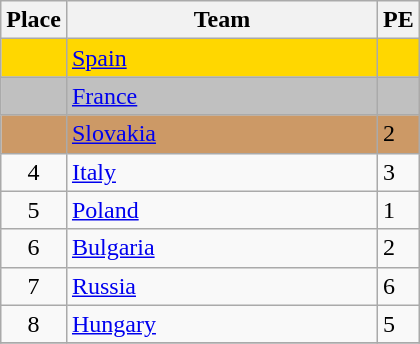<table class="wikitable">
<tr>
<th>Place</th>
<th width=200>Team</th>
<th width=20>PE</th>
</tr>
<tr bgcolor=gold>
<td align=center></td>
<td> <a href='#'>Spain</a></td>
<td></td>
</tr>
<tr bgcolor=silver>
<td align=center></td>
<td> <a href='#'>France</a></td>
<td></td>
</tr>
<tr bgcolor=cc9966>
<td align=center></td>
<td> <a href='#'>Slovakia</a></td>
<td>2</td>
</tr>
<tr>
<td align=center>4</td>
<td> <a href='#'>Italy</a></td>
<td>3</td>
</tr>
<tr>
<td align=center>5</td>
<td> <a href='#'>Poland</a></td>
<td>1</td>
</tr>
<tr>
<td align=center>6</td>
<td> <a href='#'>Bulgaria</a></td>
<td>2</td>
</tr>
<tr>
<td align=center>7</td>
<td> <a href='#'>Russia</a></td>
<td>6</td>
</tr>
<tr>
<td align=center>8</td>
<td> <a href='#'>Hungary</a></td>
<td>5</td>
</tr>
<tr>
</tr>
</table>
